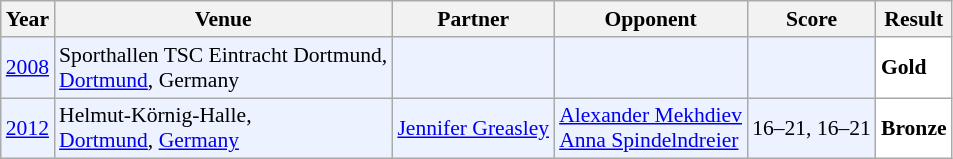<table class="sortable wikitable" style="font-size: 90%;">
<tr>
<th>Year</th>
<th>Venue</th>
<th>Partner</th>
<th>Opponent</th>
<th>Score</th>
<th>Result</th>
</tr>
<tr style="background:#ECF2FF">
<td align="center"><a href='#'>2008</a></td>
<td align="left">Sporthallen TSC Eintracht Dortmund,<br><a href='#'>Dortmund</a>, Germany</td>
<td align="left"></td>
<td align="left"></td>
<td align="left"></td>
<td style="text-align:left; background:white"> <strong>Gold</strong></td>
</tr>
<tr style="background:#ECF2FF">
<td align="center"><a href='#'>2012</a></td>
<td align="left">Helmut-Körnig-Halle,<br><a href='#'>Dortmund</a>, <a href='#'>Germany</a></td>
<td> <a href='#'>Jennifer Greasley</a></td>
<td align="left"> <a href='#'>Alexander Mekhdiev</a><br> <a href='#'>Anna Spindelndreier</a></td>
<td align="left">16–21, 16–21</td>
<td style="text-align:left; background:white"> <strong>Bronze</strong></td>
</tr>
</table>
